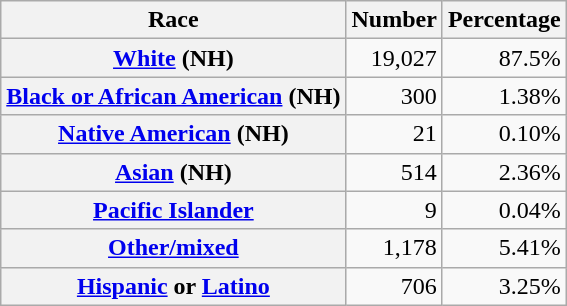<table class="wikitable" style="text-align:right">
<tr>
<th scope="col">Race</th>
<th scope="col">Number</th>
<th scope="col">Percentage</th>
</tr>
<tr>
<th scope="row"><a href='#'>White</a> (NH)</th>
<td>19,027</td>
<td>87.5%</td>
</tr>
<tr>
<th scope="row"><a href='#'>Black or African American</a> (NH)</th>
<td>300</td>
<td>1.38%</td>
</tr>
<tr>
<th scope="row"><a href='#'>Native American</a> (NH)</th>
<td>21</td>
<td>0.10%</td>
</tr>
<tr>
<th scope="row"><a href='#'>Asian</a> (NH)</th>
<td>514</td>
<td>2.36%</td>
</tr>
<tr>
<th scope="row"><a href='#'>Pacific Islander</a></th>
<td>9</td>
<td>0.04%</td>
</tr>
<tr>
<th scope="row"><a href='#'>Other/mixed</a></th>
<td>1,178</td>
<td>5.41%</td>
</tr>
<tr>
<th scope="row"><a href='#'>Hispanic</a> or <a href='#'>Latino</a></th>
<td>706</td>
<td>3.25%</td>
</tr>
</table>
